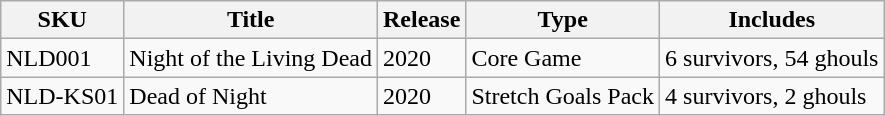<table class="wikitable">
<tr>
<th>SKU</th>
<th>Title</th>
<th>Release</th>
<th>Type</th>
<th>Includes</th>
</tr>
<tr>
<td>NLD001</td>
<td>Night of the Living Dead</td>
<td>2020</td>
<td>Core Game</td>
<td>6 survivors, 54 ghouls</td>
</tr>
<tr>
<td>NLD-KS01</td>
<td>Dead of Night</td>
<td>2020</td>
<td>Stretch Goals Pack</td>
<td>4 survivors, 2 ghouls</td>
</tr>
</table>
